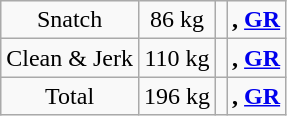<table class = "wikitable" style="text-align:center;">
<tr>
<td>Snatch</td>
<td>86 kg</td>
<td align=left></td>
<td><strong>, <a href='#'>GR</a></strong></td>
</tr>
<tr>
<td>Clean & Jerk</td>
<td>110 kg</td>
<td align=left></td>
<td><strong>, <a href='#'>GR</a></strong></td>
</tr>
<tr>
<td>Total</td>
<td>196 kg</td>
<td align=left></td>
<td><strong>, <a href='#'>GR</a></strong></td>
</tr>
</table>
